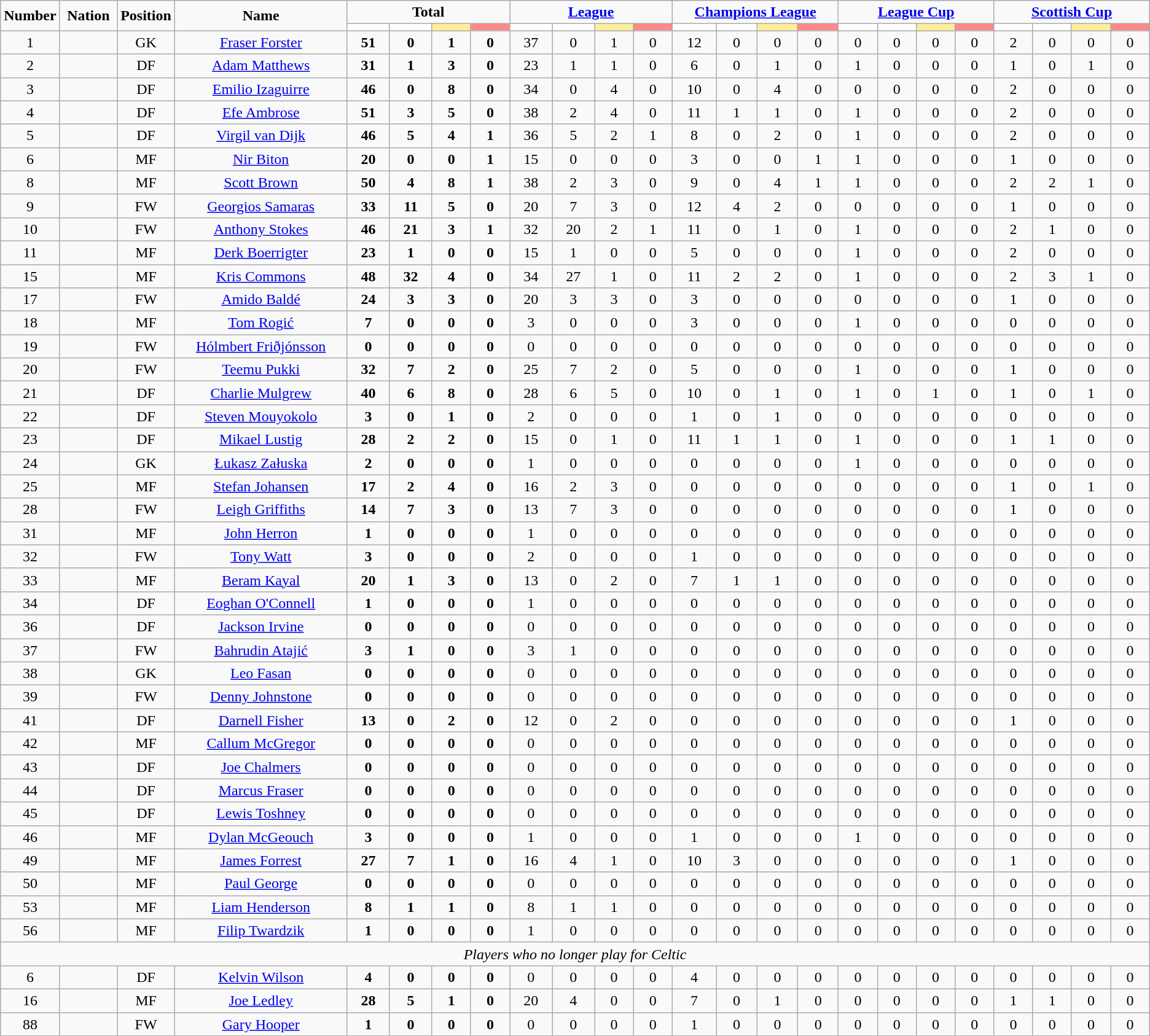<table class="wikitable" style="font-size: 100%; text-align: center;">
<tr>
<td rowspan="2" width="5%" align="center"><strong>Number</strong></td>
<td rowspan="2" width="5%" align="center"><strong>Nation</strong></td>
<td rowspan="2" width="5%" align="center"><strong>Position</strong></td>
<td rowspan="2" width="15%" align="center"><strong>Name</strong></td>
<td colspan="4" align="center"><strong>Total </strong></td>
<td colspan="4" align="center"><strong><a href='#'>League</a></strong></td>
<td colspan="4" align="center"><strong><a href='#'>Champions League</a></strong></td>
<td colspan="4" align="center"><strong><a href='#'>League Cup</a></strong></td>
<td colspan="4" align="center"><strong><a href='#'>Scottish Cup</a></strong></td>
</tr>
<tr>
<th width=60 style="background: #FFFFFF"></th>
<th width=60 style="background: #FFFFFF"></th>
<th width=60 style="background: #FFEE99"></th>
<th width=60 style="background: #FF8888"></th>
<th width=60 style="background: #FFFFFF"></th>
<th width=60 style="background: #FFFFFF"></th>
<th width=60 style="background: #FFEE99"></th>
<th width=60 style="background: #FF8888"></th>
<th width=60 style="background: #FFFFFF"></th>
<th width=60 style="background: #FFFFFF"></th>
<th width=60 style="background: #FFEE99"></th>
<th width=60 style="background: #FF8888"></th>
<th width=60 style="background: #FFFFFF"></th>
<th width=60 style="background: #FFFFFF"></th>
<th width=60 style="background: #FFEE99"></th>
<th width=60 style="background: #FF8888"></th>
<th width=60 style="background: #FFFFFF"></th>
<th width=60 style="background: #FFFFFF"></th>
<th width=60 style="background: #FFEE99"></th>
<th width=60 style="background: #FF8888"></th>
</tr>
<tr>
<td>1</td>
<td></td>
<td>GK</td>
<td><a href='#'>Fraser Forster</a></td>
<td><strong>51</strong></td>
<td><strong>0</strong></td>
<td><strong>1</strong></td>
<td><strong>0</strong></td>
<td>37</td>
<td>0</td>
<td>1</td>
<td>0</td>
<td>12</td>
<td>0</td>
<td>0</td>
<td>0</td>
<td>0</td>
<td>0</td>
<td>0</td>
<td>0</td>
<td>2</td>
<td>0</td>
<td>0</td>
<td>0</td>
</tr>
<tr>
<td>2</td>
<td></td>
<td>DF</td>
<td><a href='#'>Adam Matthews</a></td>
<td><strong>31</strong></td>
<td><strong>1</strong></td>
<td><strong>3</strong></td>
<td><strong>0</strong></td>
<td>23</td>
<td>1</td>
<td>1</td>
<td>0</td>
<td>6</td>
<td>0</td>
<td>1</td>
<td>0</td>
<td>1</td>
<td>0</td>
<td>0</td>
<td>0</td>
<td>1</td>
<td>0</td>
<td>1</td>
<td>0</td>
</tr>
<tr>
<td>3</td>
<td></td>
<td>DF</td>
<td><a href='#'>Emilio Izaguirre</a></td>
<td><strong>46</strong></td>
<td><strong>0</strong></td>
<td><strong>8</strong></td>
<td><strong>0</strong></td>
<td>34</td>
<td>0</td>
<td>4</td>
<td>0</td>
<td>10</td>
<td>0</td>
<td>4</td>
<td>0</td>
<td>0</td>
<td>0</td>
<td>0</td>
<td>0</td>
<td>2</td>
<td>0</td>
<td>0</td>
<td>0</td>
</tr>
<tr>
<td>4</td>
<td></td>
<td>DF</td>
<td><a href='#'>Efe Ambrose</a></td>
<td><strong>51</strong></td>
<td><strong>3</strong></td>
<td><strong>5</strong></td>
<td><strong>0</strong></td>
<td>38</td>
<td>2</td>
<td>4</td>
<td>0</td>
<td>11</td>
<td>1</td>
<td>1</td>
<td>0</td>
<td>1</td>
<td>0</td>
<td>0</td>
<td>0</td>
<td>2</td>
<td>0</td>
<td>0</td>
<td>0</td>
</tr>
<tr>
<td>5</td>
<td></td>
<td>DF</td>
<td><a href='#'>Virgil van Dijk</a></td>
<td><strong>46</strong></td>
<td><strong>5</strong></td>
<td><strong>4</strong></td>
<td><strong>1</strong></td>
<td>36</td>
<td>5</td>
<td>2</td>
<td>1</td>
<td>8</td>
<td>0</td>
<td>2</td>
<td>0</td>
<td>1</td>
<td>0</td>
<td>0</td>
<td>0</td>
<td>2</td>
<td>0</td>
<td>0</td>
<td>0</td>
</tr>
<tr>
<td>6</td>
<td></td>
<td>MF</td>
<td><a href='#'>Nir Biton</a></td>
<td><strong>20</strong></td>
<td><strong>0</strong></td>
<td><strong>0</strong></td>
<td><strong>1</strong></td>
<td>15</td>
<td>0</td>
<td>0</td>
<td>0</td>
<td>3</td>
<td>0</td>
<td>0</td>
<td>1</td>
<td>1</td>
<td>0</td>
<td>0</td>
<td>0</td>
<td>1</td>
<td>0</td>
<td>0</td>
<td>0</td>
</tr>
<tr>
<td>8</td>
<td></td>
<td>MF</td>
<td><a href='#'>Scott Brown</a></td>
<td><strong>50</strong></td>
<td><strong>4</strong></td>
<td><strong>8</strong></td>
<td><strong>1</strong></td>
<td>38</td>
<td>2</td>
<td>3</td>
<td>0</td>
<td>9</td>
<td>0</td>
<td>4</td>
<td>1</td>
<td>1</td>
<td>0</td>
<td>0</td>
<td>0</td>
<td>2</td>
<td>2</td>
<td>1</td>
<td>0</td>
</tr>
<tr>
<td>9</td>
<td></td>
<td>FW</td>
<td><a href='#'>Georgios Samaras</a></td>
<td><strong>33</strong></td>
<td><strong>11</strong></td>
<td><strong>5</strong></td>
<td><strong>0</strong></td>
<td>20</td>
<td>7</td>
<td>3</td>
<td>0</td>
<td>12</td>
<td>4</td>
<td>2</td>
<td>0</td>
<td>0</td>
<td>0</td>
<td>0</td>
<td>0</td>
<td>1</td>
<td>0</td>
<td>0</td>
<td>0</td>
</tr>
<tr>
<td>10</td>
<td></td>
<td>FW</td>
<td><a href='#'>Anthony Stokes</a></td>
<td><strong>46</strong></td>
<td><strong>21</strong></td>
<td><strong>3</strong></td>
<td><strong>1</strong></td>
<td>32</td>
<td>20</td>
<td>2</td>
<td>1</td>
<td>11</td>
<td>0</td>
<td>1</td>
<td>0</td>
<td>1</td>
<td>0</td>
<td>0</td>
<td>0</td>
<td>2</td>
<td>1</td>
<td>0</td>
<td>0</td>
</tr>
<tr>
<td>11</td>
<td></td>
<td>MF</td>
<td><a href='#'>Derk Boerrigter</a></td>
<td><strong>23</strong></td>
<td><strong>1</strong></td>
<td><strong>0</strong></td>
<td><strong>0</strong></td>
<td>15</td>
<td>1</td>
<td>0</td>
<td>0</td>
<td>5</td>
<td>0</td>
<td>0</td>
<td>0</td>
<td>1</td>
<td>0</td>
<td>0</td>
<td>0</td>
<td>2</td>
<td>0</td>
<td>0</td>
<td>0</td>
</tr>
<tr>
<td>15</td>
<td></td>
<td>MF</td>
<td><a href='#'>Kris Commons</a></td>
<td><strong>48</strong></td>
<td><strong>32</strong></td>
<td><strong>4</strong></td>
<td><strong>0</strong></td>
<td>34</td>
<td>27</td>
<td>1</td>
<td>0</td>
<td>11</td>
<td>2</td>
<td>2</td>
<td>0</td>
<td>1</td>
<td>0</td>
<td>0</td>
<td>0</td>
<td>2</td>
<td>3</td>
<td>1</td>
<td>0</td>
</tr>
<tr>
<td>17</td>
<td></td>
<td>FW</td>
<td><a href='#'>Amido Baldé</a></td>
<td><strong>24</strong></td>
<td><strong>3</strong></td>
<td><strong>3</strong></td>
<td><strong>0</strong></td>
<td>20</td>
<td>3</td>
<td>3</td>
<td>0</td>
<td>3</td>
<td>0</td>
<td>0</td>
<td>0</td>
<td>0</td>
<td>0</td>
<td>0</td>
<td>0</td>
<td>1</td>
<td>0</td>
<td>0</td>
<td>0</td>
</tr>
<tr>
<td>18</td>
<td></td>
<td>MF</td>
<td><a href='#'>Tom Rogić</a></td>
<td><strong>7</strong></td>
<td><strong>0</strong></td>
<td><strong>0</strong></td>
<td><strong>0</strong></td>
<td>3</td>
<td>0</td>
<td>0</td>
<td>0</td>
<td>3</td>
<td>0</td>
<td>0</td>
<td>0</td>
<td>1</td>
<td>0</td>
<td>0</td>
<td>0</td>
<td>0</td>
<td>0</td>
<td>0</td>
<td>0</td>
</tr>
<tr>
<td>19</td>
<td></td>
<td>FW</td>
<td><a href='#'>Hólmbert Friðjónsson</a></td>
<td><strong>0</strong></td>
<td><strong>0</strong></td>
<td><strong>0</strong></td>
<td><strong>0</strong></td>
<td>0</td>
<td>0</td>
<td>0</td>
<td>0</td>
<td>0</td>
<td>0</td>
<td>0</td>
<td>0</td>
<td>0</td>
<td>0</td>
<td>0</td>
<td>0</td>
<td>0</td>
<td>0</td>
<td>0</td>
<td>0</td>
</tr>
<tr>
<td>20</td>
<td></td>
<td>FW</td>
<td><a href='#'>Teemu Pukki</a></td>
<td><strong>32</strong></td>
<td><strong>7</strong></td>
<td><strong>2</strong></td>
<td><strong>0</strong></td>
<td>25</td>
<td>7</td>
<td>2</td>
<td>0</td>
<td>5</td>
<td>0</td>
<td>0</td>
<td>0</td>
<td>1</td>
<td>0</td>
<td>0</td>
<td>0</td>
<td>1</td>
<td>0</td>
<td>0</td>
<td>0</td>
</tr>
<tr>
<td>21</td>
<td></td>
<td>DF</td>
<td><a href='#'>Charlie Mulgrew</a></td>
<td><strong>40</strong></td>
<td><strong>6</strong></td>
<td><strong>8</strong></td>
<td><strong>0</strong></td>
<td>28</td>
<td>6</td>
<td>5</td>
<td>0</td>
<td>10</td>
<td>0</td>
<td>1</td>
<td>0</td>
<td>1</td>
<td>0</td>
<td>1</td>
<td>0</td>
<td>1</td>
<td>0</td>
<td>1</td>
<td>0</td>
</tr>
<tr>
<td>22</td>
<td></td>
<td>DF</td>
<td><a href='#'>Steven Mouyokolo</a></td>
<td><strong>3</strong></td>
<td><strong>0</strong></td>
<td><strong>1</strong></td>
<td><strong>0</strong></td>
<td>2</td>
<td>0</td>
<td>0</td>
<td>0</td>
<td>1</td>
<td>0</td>
<td>1</td>
<td>0</td>
<td>0</td>
<td>0</td>
<td>0</td>
<td>0</td>
<td>0</td>
<td>0</td>
<td>0</td>
<td>0</td>
</tr>
<tr>
<td>23</td>
<td></td>
<td>DF</td>
<td><a href='#'>Mikael Lustig</a></td>
<td><strong>28</strong></td>
<td><strong>2</strong></td>
<td><strong>2</strong></td>
<td><strong>0</strong></td>
<td>15</td>
<td>0</td>
<td>1</td>
<td>0</td>
<td>11</td>
<td>1</td>
<td>1</td>
<td>0</td>
<td>1</td>
<td>0</td>
<td>0</td>
<td>0</td>
<td>1</td>
<td>1</td>
<td>0</td>
<td>0</td>
</tr>
<tr>
<td>24</td>
<td></td>
<td>GK</td>
<td><a href='#'>Łukasz Załuska</a></td>
<td><strong>2</strong></td>
<td><strong>0</strong></td>
<td><strong>0</strong></td>
<td><strong>0</strong></td>
<td>1</td>
<td>0</td>
<td>0</td>
<td>0</td>
<td>0</td>
<td>0</td>
<td>0</td>
<td>0</td>
<td>1</td>
<td>0</td>
<td>0</td>
<td>0</td>
<td>0</td>
<td>0</td>
<td>0</td>
<td>0</td>
</tr>
<tr>
<td>25</td>
<td></td>
<td>MF</td>
<td><a href='#'>Stefan Johansen</a></td>
<td><strong>17</strong></td>
<td><strong>2</strong></td>
<td><strong>4</strong></td>
<td><strong>0</strong></td>
<td>16</td>
<td>2</td>
<td>3</td>
<td>0</td>
<td>0</td>
<td>0</td>
<td>0</td>
<td>0</td>
<td>0</td>
<td>0</td>
<td>0</td>
<td>0</td>
<td>1</td>
<td>0</td>
<td>1</td>
<td>0</td>
</tr>
<tr>
<td>28</td>
<td></td>
<td>FW</td>
<td><a href='#'>Leigh Griffiths</a></td>
<td><strong>14</strong></td>
<td><strong>7</strong></td>
<td><strong>3</strong></td>
<td><strong>0</strong></td>
<td>13</td>
<td>7</td>
<td>3</td>
<td>0</td>
<td>0</td>
<td>0</td>
<td>0</td>
<td>0</td>
<td>0</td>
<td>0</td>
<td>0</td>
<td>0</td>
<td>1</td>
<td>0</td>
<td>0</td>
<td>0</td>
</tr>
<tr>
<td>31</td>
<td></td>
<td>MF</td>
<td><a href='#'>John Herron</a></td>
<td><strong>1</strong></td>
<td><strong>0</strong></td>
<td><strong>0</strong></td>
<td><strong>0</strong></td>
<td>1</td>
<td>0</td>
<td>0</td>
<td>0</td>
<td>0</td>
<td>0</td>
<td>0</td>
<td>0</td>
<td>0</td>
<td>0</td>
<td>0</td>
<td>0</td>
<td>0</td>
<td>0</td>
<td>0</td>
<td>0</td>
</tr>
<tr>
<td>32</td>
<td></td>
<td>FW</td>
<td><a href='#'>Tony Watt</a></td>
<td><strong>3</strong></td>
<td><strong>0</strong></td>
<td><strong>0</strong></td>
<td><strong>0</strong></td>
<td>2</td>
<td>0</td>
<td>0</td>
<td>0</td>
<td>1</td>
<td>0</td>
<td>0</td>
<td>0</td>
<td>0</td>
<td>0</td>
<td>0</td>
<td>0</td>
<td>0</td>
<td>0</td>
<td>0</td>
<td>0</td>
</tr>
<tr>
<td>33</td>
<td></td>
<td>MF</td>
<td><a href='#'>Beram Kayal</a></td>
<td><strong>20</strong></td>
<td><strong>1</strong></td>
<td><strong>3</strong></td>
<td><strong>0</strong></td>
<td>13</td>
<td>0</td>
<td>2</td>
<td>0</td>
<td>7</td>
<td>1</td>
<td>1</td>
<td>0</td>
<td>0</td>
<td>0</td>
<td>0</td>
<td>0</td>
<td>0</td>
<td>0</td>
<td>0</td>
<td>0</td>
</tr>
<tr>
<td>34</td>
<td></td>
<td>DF</td>
<td><a href='#'>Eoghan O'Connell</a></td>
<td><strong>1</strong></td>
<td><strong>0</strong></td>
<td><strong>0</strong></td>
<td><strong>0</strong></td>
<td>1</td>
<td>0</td>
<td>0</td>
<td>0</td>
<td>0</td>
<td>0</td>
<td>0</td>
<td>0</td>
<td>0</td>
<td>0</td>
<td>0</td>
<td>0</td>
<td>0</td>
<td>0</td>
<td>0</td>
<td>0</td>
</tr>
<tr>
<td>36</td>
<td></td>
<td>DF</td>
<td><a href='#'>Jackson Irvine</a></td>
<td><strong>0</strong></td>
<td><strong>0</strong></td>
<td><strong>0</strong></td>
<td><strong>0</strong></td>
<td>0</td>
<td>0</td>
<td>0</td>
<td>0</td>
<td>0</td>
<td>0</td>
<td>0</td>
<td>0</td>
<td>0</td>
<td>0</td>
<td>0</td>
<td>0</td>
<td>0</td>
<td>0</td>
<td>0</td>
<td>0</td>
</tr>
<tr>
<td>37</td>
<td></td>
<td>FW</td>
<td><a href='#'>Bahrudin Atajić</a></td>
<td><strong>3</strong></td>
<td><strong>1</strong></td>
<td><strong>0</strong></td>
<td><strong>0</strong></td>
<td>3</td>
<td>1</td>
<td>0</td>
<td>0</td>
<td>0</td>
<td>0</td>
<td>0</td>
<td>0</td>
<td>0</td>
<td>0</td>
<td>0</td>
<td>0</td>
<td>0</td>
<td>0</td>
<td>0</td>
<td>0</td>
</tr>
<tr>
<td>38</td>
<td></td>
<td>GK</td>
<td><a href='#'>Leo Fasan</a></td>
<td><strong>0</strong></td>
<td><strong>0</strong></td>
<td><strong>0</strong></td>
<td><strong>0</strong></td>
<td>0</td>
<td>0</td>
<td>0</td>
<td>0</td>
<td>0</td>
<td>0</td>
<td>0</td>
<td>0</td>
<td>0</td>
<td>0</td>
<td>0</td>
<td>0</td>
<td>0</td>
<td>0</td>
<td>0</td>
<td>0</td>
</tr>
<tr>
<td>39</td>
<td></td>
<td>FW</td>
<td><a href='#'>Denny Johnstone</a></td>
<td><strong>0</strong></td>
<td><strong>0</strong></td>
<td><strong>0</strong></td>
<td><strong>0</strong></td>
<td>0</td>
<td>0</td>
<td>0</td>
<td>0</td>
<td>0</td>
<td>0</td>
<td>0</td>
<td>0</td>
<td>0</td>
<td>0</td>
<td>0</td>
<td>0</td>
<td>0</td>
<td>0</td>
<td>0</td>
<td>0</td>
</tr>
<tr>
<td>41</td>
<td></td>
<td>DF</td>
<td><a href='#'>Darnell Fisher</a></td>
<td><strong>13</strong></td>
<td><strong>0</strong></td>
<td><strong>2</strong></td>
<td><strong>0</strong></td>
<td>12</td>
<td>0</td>
<td>2</td>
<td>0</td>
<td>0</td>
<td>0</td>
<td>0</td>
<td>0</td>
<td>0</td>
<td>0</td>
<td>0</td>
<td>0</td>
<td>1</td>
<td>0</td>
<td>0</td>
<td>0</td>
</tr>
<tr>
<td>42</td>
<td></td>
<td>MF</td>
<td><a href='#'>Callum McGregor</a></td>
<td><strong>0</strong></td>
<td><strong>0</strong></td>
<td><strong>0</strong></td>
<td><strong>0</strong></td>
<td>0</td>
<td>0</td>
<td>0</td>
<td>0</td>
<td>0</td>
<td>0</td>
<td>0</td>
<td>0</td>
<td>0</td>
<td>0</td>
<td>0</td>
<td>0</td>
<td>0</td>
<td>0</td>
<td>0</td>
<td>0</td>
</tr>
<tr>
<td>43</td>
<td></td>
<td>DF</td>
<td><a href='#'>Joe Chalmers</a></td>
<td><strong>0</strong></td>
<td><strong>0</strong></td>
<td><strong>0</strong></td>
<td><strong>0</strong></td>
<td>0</td>
<td>0</td>
<td>0</td>
<td>0</td>
<td>0</td>
<td>0</td>
<td>0</td>
<td>0</td>
<td>0</td>
<td>0</td>
<td>0</td>
<td>0</td>
<td>0</td>
<td>0</td>
<td>0</td>
<td>0</td>
</tr>
<tr>
<td>44</td>
<td></td>
<td>DF</td>
<td><a href='#'>Marcus Fraser</a></td>
<td><strong>0</strong></td>
<td><strong>0</strong></td>
<td><strong>0</strong></td>
<td><strong>0</strong></td>
<td>0</td>
<td>0</td>
<td>0</td>
<td>0</td>
<td>0</td>
<td>0</td>
<td>0</td>
<td>0</td>
<td>0</td>
<td>0</td>
<td>0</td>
<td>0</td>
<td>0</td>
<td>0</td>
<td>0</td>
<td>0</td>
</tr>
<tr>
<td>45</td>
<td></td>
<td>DF</td>
<td><a href='#'>Lewis Toshney</a></td>
<td><strong>0</strong></td>
<td><strong>0</strong></td>
<td><strong>0</strong></td>
<td><strong>0</strong></td>
<td>0</td>
<td>0</td>
<td>0</td>
<td>0</td>
<td>0</td>
<td>0</td>
<td>0</td>
<td>0</td>
<td>0</td>
<td>0</td>
<td>0</td>
<td>0</td>
<td>0</td>
<td>0</td>
<td>0</td>
<td>0</td>
</tr>
<tr>
<td>46</td>
<td></td>
<td>MF</td>
<td><a href='#'>Dylan McGeouch</a></td>
<td><strong>3</strong></td>
<td><strong>0</strong></td>
<td><strong>0</strong></td>
<td><strong>0</strong></td>
<td>1</td>
<td>0</td>
<td>0</td>
<td>0</td>
<td>1</td>
<td>0</td>
<td>0</td>
<td>0</td>
<td>1</td>
<td>0</td>
<td>0</td>
<td>0</td>
<td>0</td>
<td>0</td>
<td>0</td>
<td>0</td>
</tr>
<tr>
<td>49</td>
<td></td>
<td>MF</td>
<td><a href='#'>James Forrest</a></td>
<td><strong>27</strong></td>
<td><strong>7</strong></td>
<td><strong>1</strong></td>
<td><strong>0</strong></td>
<td>16</td>
<td>4</td>
<td>1</td>
<td>0</td>
<td>10</td>
<td>3</td>
<td>0</td>
<td>0</td>
<td>0</td>
<td>0</td>
<td>0</td>
<td>0</td>
<td>1</td>
<td>0</td>
<td>0</td>
<td>0</td>
</tr>
<tr>
<td>50</td>
<td></td>
<td>MF</td>
<td><a href='#'>Paul George</a></td>
<td><strong>0</strong></td>
<td><strong>0</strong></td>
<td><strong>0</strong></td>
<td><strong>0</strong></td>
<td>0</td>
<td>0</td>
<td>0</td>
<td>0</td>
<td>0</td>
<td>0</td>
<td>0</td>
<td>0</td>
<td>0</td>
<td>0</td>
<td>0</td>
<td>0</td>
<td>0</td>
<td>0</td>
<td>0</td>
<td>0</td>
</tr>
<tr>
<td>53</td>
<td></td>
<td>MF</td>
<td><a href='#'>Liam Henderson</a></td>
<td><strong>8</strong></td>
<td><strong>1</strong></td>
<td><strong>1</strong></td>
<td><strong>0</strong></td>
<td>8</td>
<td>1</td>
<td>1</td>
<td>0</td>
<td>0</td>
<td>0</td>
<td>0</td>
<td>0</td>
<td>0</td>
<td>0</td>
<td>0</td>
<td>0</td>
<td>0</td>
<td>0</td>
<td>0</td>
<td>0</td>
</tr>
<tr>
<td>56</td>
<td></td>
<td>MF</td>
<td><a href='#'>Filip Twardzik</a></td>
<td><strong>1</strong></td>
<td><strong>0</strong></td>
<td><strong>0</strong></td>
<td><strong>0</strong></td>
<td>1</td>
<td>0</td>
<td>0</td>
<td>0</td>
<td>0</td>
<td>0</td>
<td>0</td>
<td>0</td>
<td>0</td>
<td>0</td>
<td>0</td>
<td>0</td>
<td>0</td>
<td>0</td>
<td>0</td>
<td>0</td>
</tr>
<tr>
<td colspan="24"><em>Players who no longer play for Celtic</em></td>
</tr>
<tr>
<td>6</td>
<td></td>
<td>DF</td>
<td><a href='#'>Kelvin Wilson</a></td>
<td><strong>4</strong></td>
<td><strong>0</strong></td>
<td><strong>0</strong></td>
<td><strong>0</strong></td>
<td>0</td>
<td>0</td>
<td>0</td>
<td>0</td>
<td>4</td>
<td>0</td>
<td>0</td>
<td>0</td>
<td>0</td>
<td>0</td>
<td>0</td>
<td>0</td>
<td>0</td>
<td>0</td>
<td>0</td>
<td>0</td>
</tr>
<tr>
<td>16</td>
<td></td>
<td>MF</td>
<td><a href='#'>Joe Ledley</a></td>
<td><strong>28</strong></td>
<td><strong>5</strong></td>
<td><strong>1</strong></td>
<td><strong>0</strong></td>
<td>20</td>
<td>4</td>
<td>0</td>
<td>0</td>
<td>7</td>
<td>0</td>
<td>1</td>
<td>0</td>
<td>0</td>
<td>0</td>
<td>0</td>
<td>0</td>
<td>1</td>
<td>1</td>
<td>0</td>
<td>0</td>
</tr>
<tr>
<td>88</td>
<td></td>
<td>FW</td>
<td><a href='#'>Gary Hooper</a></td>
<td><strong>1</strong></td>
<td><strong>0</strong></td>
<td><strong>0</strong></td>
<td><strong>0</strong></td>
<td>0</td>
<td>0</td>
<td>0</td>
<td>0</td>
<td>1</td>
<td>0</td>
<td>0</td>
<td>0</td>
<td>0</td>
<td>0</td>
<td>0</td>
<td>0</td>
<td>0</td>
<td>0</td>
<td>0</td>
<td>0</td>
</tr>
</table>
